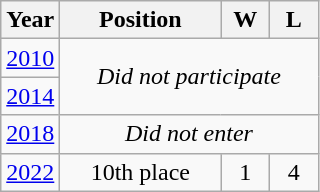<table class="wikitable" style="text-align: center;">
<tr>
<th>Year</th>
<th width="100">Position</th>
<th width="25">W</th>
<th width="25">L</th>
</tr>
<tr>
<td> <a href='#'>2010</a></td>
<td colspan=3 align=center rowspan=2><em>Did not participate</em></td>
</tr>
<tr>
<td> <a href='#'>2014</a></td>
</tr>
<tr>
<td> <a href='#'>2018</a></td>
<td colspan=3 align=center><em>Did not enter</em></td>
</tr>
<tr>
<td> <a href='#'>2022</a></td>
<td>10th place</td>
<td>1</td>
<td>4</td>
</tr>
</table>
